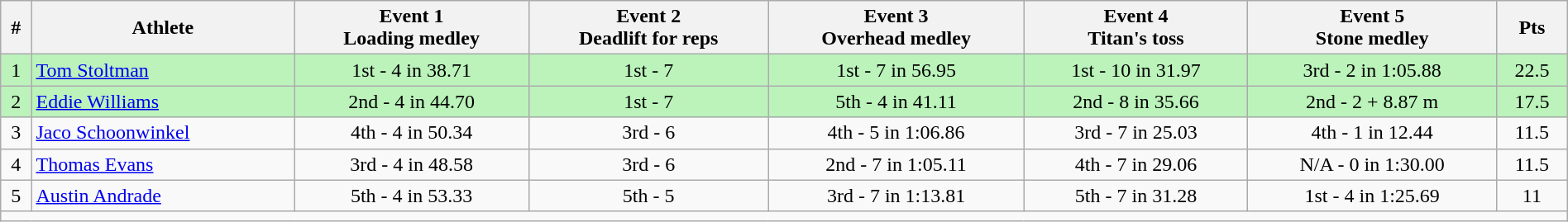<table class="wikitable sortable" style="text-align:center;width: 100%;">
<tr>
<th scope="col">#</th>
<th scope="col">Athlete</th>
<th scope="col">Event 1<br>Loading medley</th>
<th scope="col">Event 2<br>Deadlift for reps</th>
<th scope="col">Event 3<br>Overhead medley</th>
<th scope="col">Event 4<br>Titan's toss</th>
<th scope="col">Event 5<br>Stone medley</th>
<th scope="col">Pts</th>
</tr>
<tr bgcolor=bbf3bb>
<td>1</td>
<td align=left> <a href='#'>Tom Stoltman</a></td>
<td>1st - 4 in 38.71</td>
<td>1st - 7</td>
<td>1st - 7 in 56.95</td>
<td>1st - 10 in 31.97</td>
<td>3rd - 2 in 1:05.88</td>
<td>22.5</td>
</tr>
<tr bgcolor=bbf3bb>
<td>2</td>
<td align="left"> <a href='#'>Eddie Williams</a></td>
<td>2nd - 4 in 44.70</td>
<td>1st - 7</td>
<td>5th - 4 in 41.11</td>
<td>2nd - 8 in 35.66</td>
<td>2nd - 2 + 8.87 m</td>
<td>17.5</td>
</tr>
<tr>
<td>3</td>
<td align="left"> <a href='#'>Jaco Schoonwinkel</a></td>
<td>4th - 4 in 50.34</td>
<td>3rd - 6</td>
<td>4th - 5 in 1:06.86</td>
<td>3rd - 7 in 25.03</td>
<td>4th - 1 in 12.44</td>
<td>11.5</td>
</tr>
<tr>
<td>4</td>
<td align="left"> <a href='#'>Thomas Evans</a></td>
<td>3rd - 4 in 48.58</td>
<td>3rd - 6</td>
<td>2nd - 7 in 1:05.11</td>
<td>4th - 7 in 29.06</td>
<td>N/A - 0 in 1:30.00</td>
<td>11.5</td>
</tr>
<tr>
<td>5</td>
<td align=left> <a href='#'>Austin Andrade</a></td>
<td>5th - 4 in 53.33</td>
<td>5th - 5</td>
<td>3rd - 7 in 1:13.81</td>
<td>5th - 7 in 31.28</td>
<td>1st - 4 in 1:25.69</td>
<td>11</td>
</tr>
<tr class="sortbottom">
<td colspan="8"></td>
</tr>
</table>
